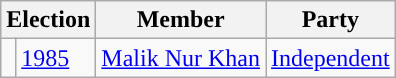<table class="wikitable">
<tr>
<th colspan="2">Election</th>
<th>Member</th>
<th>Party</th>
</tr>
<tr>
<td style="background-color: "></td>
<td><a href='#'>1985</a></td>
<td><a href='#'>Malik Nur Khan</a></td>
<td><a href='#'>Independent</a></td>
</tr>
</table>
